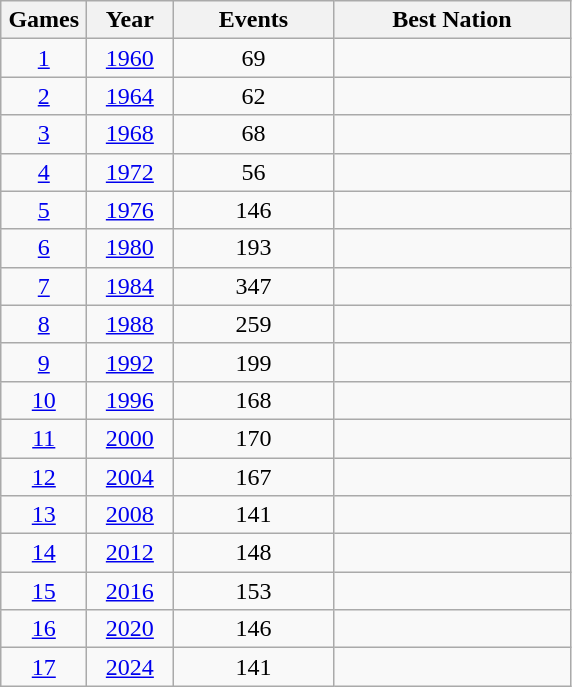<table class=wikitable>
<tr>
<th width=50>Games</th>
<th width=50>Year</th>
<th width=100>Events</th>
<th width=150>Best Nation</th>
</tr>
<tr>
<td align=center><a href='#'>1</a></td>
<td align=center><a href='#'>1960</a></td>
<td align=center>69</td>
<td></td>
</tr>
<tr>
<td align=center><a href='#'>2</a></td>
<td align=center><a href='#'>1964</a></td>
<td align=center>62</td>
<td></td>
</tr>
<tr>
<td align=center><a href='#'>3</a></td>
<td align=center><a href='#'>1968</a></td>
<td align=center>68</td>
<td></td>
</tr>
<tr>
<td align=center><a href='#'>4</a></td>
<td align=center><a href='#'>1972</a></td>
<td align=center>56</td>
<td></td>
</tr>
<tr>
<td align=center><a href='#'>5</a></td>
<td align=center><a href='#'>1976</a></td>
<td align=center>146</td>
<td></td>
</tr>
<tr>
<td align=center><a href='#'>6</a></td>
<td align=center><a href='#'>1980</a></td>
<td align=center>193</td>
<td></td>
</tr>
<tr>
<td align=center><a href='#'>7</a></td>
<td align=center><a href='#'>1984</a></td>
<td align=center>347</td>
<td></td>
</tr>
<tr>
<td align=center><a href='#'>8</a></td>
<td align=center><a href='#'>1988</a></td>
<td align=center>259</td>
<td></td>
</tr>
<tr>
<td align=center><a href='#'>9</a></td>
<td align=center><a href='#'>1992</a></td>
<td align=center>199</td>
<td></td>
</tr>
<tr>
<td align=center><a href='#'>10</a></td>
<td align=center><a href='#'>1996</a></td>
<td align=center>168</td>
<td></td>
</tr>
<tr>
<td align=center><a href='#'>11</a></td>
<td align=center><a href='#'>2000</a></td>
<td align=center>170</td>
<td></td>
</tr>
<tr>
<td align=center><a href='#'>12</a></td>
<td align=center><a href='#'>2004</a></td>
<td align=center>167</td>
<td></td>
</tr>
<tr>
<td align=center><a href='#'>13</a></td>
<td align=center><a href='#'>2008</a></td>
<td align=center>141</td>
<td></td>
</tr>
<tr>
<td align=center><a href='#'>14</a></td>
<td align=center><a href='#'>2012</a></td>
<td align=center>148</td>
<td></td>
</tr>
<tr>
<td align=center><a href='#'>15</a></td>
<td align=center><a href='#'>2016</a></td>
<td align=center>153</td>
<td></td>
</tr>
<tr>
<td align=center><a href='#'>16</a></td>
<td align=center><a href='#'>2020</a></td>
<td align=center>146</td>
<td></td>
</tr>
<tr>
<td align=center><a href='#'>17</a></td>
<td align=center><a href='#'>2024</a></td>
<td align=center>141</td>
<td></td>
</tr>
</table>
